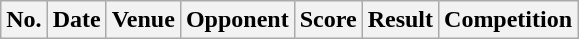<table class="wikitable sortable">
<tr>
<th scope="col">No.</th>
<th scope="col">Date</th>
<th scope="col">Venue</th>
<th scope="col">Opponent</th>
<th scope="col">Score</th>
<th scope="col">Result</th>
<th scope="col">Competition<br>










</th>
</tr>
</table>
